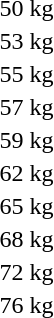<table>
<tr>
<td>50 kg</td>
<td></td>
<td></td>
<td></td>
</tr>
<tr>
<td rowspan=2>53 kg</td>
<td rowspan=2></td>
<td rowspan=2></td>
<td></td>
</tr>
<tr>
<td></td>
</tr>
<tr>
<td>55 kg</td>
<td></td>
<td></td>
<td></td>
</tr>
<tr>
<td>57 kg</td>
<td></td>
<td></td>
<td></td>
</tr>
<tr>
<td>59 kg</td>
<td></td>
<td></td>
<td></td>
</tr>
<tr>
<td>62 kg</td>
<td></td>
<td></td>
<td></td>
</tr>
<tr>
<td rowspan=2>65 kg</td>
<td rowspan=2></td>
<td rowspan=2></td>
<td></td>
</tr>
<tr>
<td></td>
</tr>
<tr>
<td>68 kg</td>
<td></td>
<td></td>
<td></td>
</tr>
<tr>
<td>72 kg</td>
<td></td>
<td></td>
<td></td>
</tr>
<tr>
<td>76 kg</td>
<td></td>
<td></td>
<td></td>
</tr>
<tr>
</tr>
</table>
